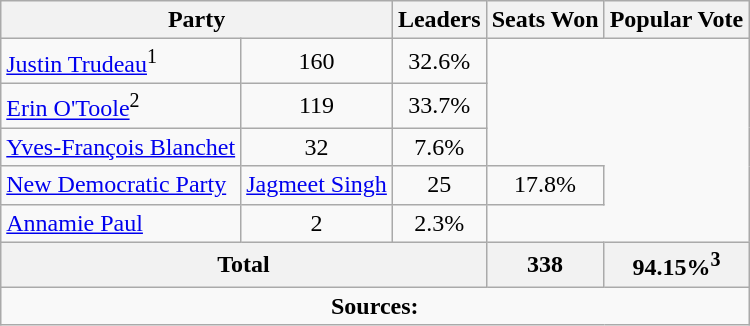<table class="wikitable">
<tr>
<th colspan="2">Party</th>
<th>Leaders</th>
<th>Seats Won</th>
<th>Popular Vote</th>
</tr>
<tr>
<td><a href='#'>Justin Trudeau</a><sup>1</sup></td>
<td align=center>160</td>
<td align=center>32.6%</td>
</tr>
<tr>
<td><a href='#'>Erin O'Toole</a><sup>2</sup></td>
<td align=center>119</td>
<td align=center>33.7%</td>
</tr>
<tr>
<td><a href='#'>Yves-François Blanchet</a></td>
<td align=center>32</td>
<td align=center>7.6%</td>
</tr>
<tr>
<td><a href='#'>New Democratic Party</a></td>
<td><a href='#'>Jagmeet Singh</a></td>
<td align=center>25</td>
<td align=center>17.8%</td>
</tr>
<tr>
<td><a href='#'>Annamie Paul</a></td>
<td align=center>2</td>
<td align=center>2.3%</td>
</tr>
<tr>
<th colspan=3>Total</th>
<th>338</th>
<th>94.15%<sup>3</sup></th>
</tr>
<tr>
<td align="center" colspan=5><strong>Sources:</strong></td>
</tr>
</table>
